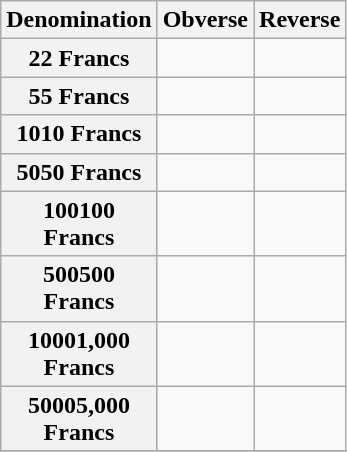<table class="wikitable">
<tr>
<th scope="col" style="width:40px;">Denomination</th>
<th scope="col" style="width:40px;">Obverse</th>
<th scope="col" style="width:40px; ">Reverse</th>
</tr>
<tr>
<th scope="row"><span>2</span>2 Francs</th>
<td></td>
<td></td>
</tr>
<tr>
<th scope="row"><span>5</span>5 Francs</th>
<td></td>
<td></td>
</tr>
<tr>
<th scope="row"><span>10</span>10 Francs</th>
<td></td>
<td></td>
</tr>
<tr>
<th scope="row"><span>50</span>50 Francs</th>
<td></td>
<td></td>
</tr>
<tr>
<th scope="row"><span>100</span>100 Francs</th>
<td></td>
<td></td>
</tr>
<tr>
<th scope="row"><span>500</span>500 Francs</th>
<td></td>
<td></td>
</tr>
<tr>
<th scope="row"><span>1000</span>1,000 Francs</th>
<td></td>
<td></td>
</tr>
<tr>
<th scope="row"><span>5000</span>5,000 Francs</th>
<td></td>
<td></td>
</tr>
<tr>
</tr>
</table>
